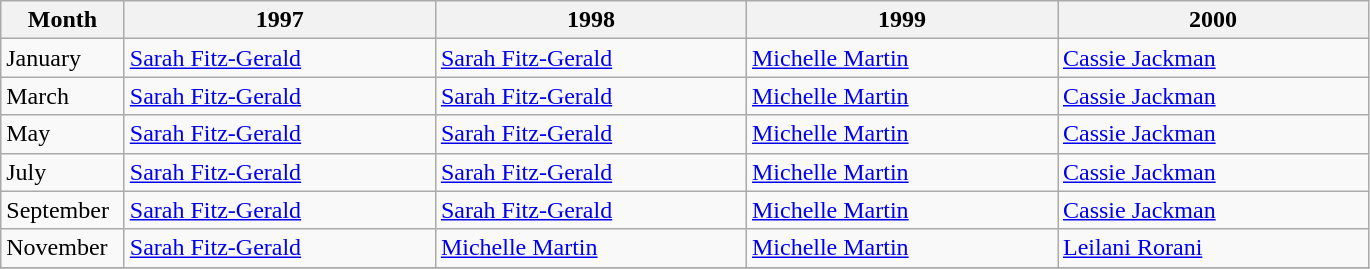<table class=wikitable>
<tr>
<th width="75">Month</th>
<th width="200px">1997</th>
<th width="200px">1998</th>
<th width="200px">1999</th>
<th width="200px">2000</th>
</tr>
<tr>
<td>January</td>
<td> <a href='#'>Sarah Fitz-Gerald</a></td>
<td> <a href='#'>Sarah Fitz-Gerald</a></td>
<td> <a href='#'>Michelle Martin</a></td>
<td> <a href='#'>Cassie Jackman</a></td>
</tr>
<tr>
<td>March</td>
<td> <a href='#'>Sarah Fitz-Gerald</a></td>
<td> <a href='#'>Sarah Fitz-Gerald</a></td>
<td> <a href='#'>Michelle Martin</a></td>
<td> <a href='#'>Cassie Jackman</a></td>
</tr>
<tr>
<td>May</td>
<td> <a href='#'>Sarah Fitz-Gerald</a></td>
<td> <a href='#'>Sarah Fitz-Gerald</a></td>
<td> <a href='#'>Michelle Martin</a></td>
<td> <a href='#'>Cassie Jackman</a></td>
</tr>
<tr>
<td>July</td>
<td> <a href='#'>Sarah Fitz-Gerald</a></td>
<td> <a href='#'>Sarah Fitz-Gerald</a></td>
<td> <a href='#'>Michelle Martin</a></td>
<td> <a href='#'>Cassie Jackman</a></td>
</tr>
<tr>
<td>September</td>
<td> <a href='#'>Sarah Fitz-Gerald</a></td>
<td> <a href='#'>Sarah Fitz-Gerald</a></td>
<td> <a href='#'>Michelle Martin</a></td>
<td> <a href='#'>Cassie Jackman</a></td>
</tr>
<tr>
<td>November</td>
<td> <a href='#'>Sarah Fitz-Gerald</a></td>
<td> <a href='#'>Michelle Martin</a></td>
<td> <a href='#'>Michelle Martin</a></td>
<td> <a href='#'>Leilani Rorani</a></td>
</tr>
<tr>
</tr>
</table>
